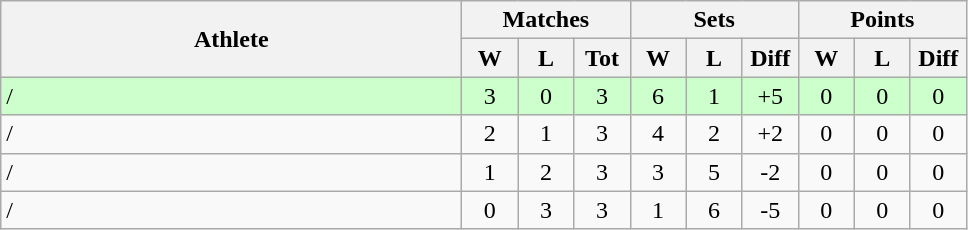<table class=wikitable style="text-align:center">
<tr>
<th rowspan=2 width=300>Athlete</th>
<th colspan=3 width=90>Matches</th>
<th colspan=3 width=90>Sets</th>
<th colspan=3 width=90>Points</th>
</tr>
<tr>
<th width=30>W</th>
<th width=30>L</th>
<th width=30>Tot</th>
<th width=30>W</th>
<th width=30>L</th>
<th width=30>Diff</th>
<th width=30>W</th>
<th width=30>L</th>
<th width=30>Diff</th>
</tr>
<tr bgcolor=ccffcc>
<td style="text-align:left">/</td>
<td>3</td>
<td>0</td>
<td>3</td>
<td>6</td>
<td>1</td>
<td>+5</td>
<td>0</td>
<td>0</td>
<td>0</td>
</tr>
<tr>
<td style="text-align:left">/</td>
<td>2</td>
<td>1</td>
<td>3</td>
<td>4</td>
<td>2</td>
<td>+2</td>
<td>0</td>
<td>0</td>
<td>0</td>
</tr>
<tr>
<td style="text-align:left">/</td>
<td>1</td>
<td>2</td>
<td>3</td>
<td>3</td>
<td>5</td>
<td>-2</td>
<td>0</td>
<td>0</td>
<td>0</td>
</tr>
<tr>
<td style="text-align:left">/</td>
<td>0</td>
<td>3</td>
<td>3</td>
<td>1</td>
<td>6</td>
<td>-5</td>
<td>0</td>
<td>0</td>
<td>0</td>
</tr>
</table>
